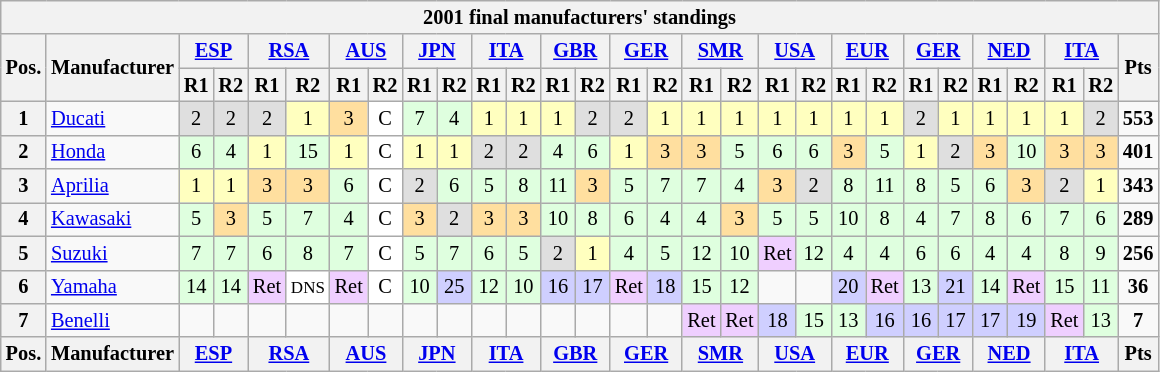<table class="wikitable" style="font-size: 85%; text-align: center">
<tr>
<th colspan=29>2001 final manufacturers' standings</th>
</tr>
<tr>
<th valign="middle" rowspan=2>Pos.</th>
<th valign="middle" rowspan=2>Manufacturer</th>
<th colspan=2><a href='#'>ESP</a><br></th>
<th colspan=2><a href='#'>RSA</a><br></th>
<th colspan=2><a href='#'>AUS</a><br></th>
<th colspan=2><a href='#'>JPN</a><br></th>
<th colspan=2><a href='#'>ITA</a><br></th>
<th colspan=2><a href='#'>GBR</a><br></th>
<th colspan=2><a href='#'>GER</a><br></th>
<th colspan=2><a href='#'>SMR</a><br></th>
<th colspan=2><a href='#'>USA</a><br></th>
<th colspan=2><a href='#'>EUR</a><br></th>
<th colspan=2><a href='#'>GER</a><br></th>
<th colspan=2><a href='#'>NED</a><br></th>
<th colspan=2><a href='#'>ITA</a><br></th>
<th valign="middle" rowspan=2>Pts</th>
</tr>
<tr>
<th>R1</th>
<th>R2</th>
<th>R1</th>
<th>R2</th>
<th>R1</th>
<th>R2</th>
<th>R1</th>
<th>R2</th>
<th>R1</th>
<th>R2</th>
<th>R1</th>
<th>R2</th>
<th>R1</th>
<th>R2</th>
<th>R1</th>
<th>R2</th>
<th>R1</th>
<th>R2</th>
<th>R1</th>
<th>R2</th>
<th>R1</th>
<th>R2</th>
<th>R1</th>
<th>R2</th>
<th>R1</th>
<th>R2</th>
</tr>
<tr>
<th>1</th>
<td align="left"> <a href='#'>Ducati</a></td>
<td style="background:#dfdfdf;">2</td>
<td style="background:#dfdfdf;">2</td>
<td style="background:#dfdfdf;">2</td>
<td style="background:#ffffbf;">1</td>
<td style="background:#ffdf9f;">3</td>
<td style="background:#ffffff;">C</td>
<td style="background:#dfffdf;">7</td>
<td style="background:#dfffdf;">4</td>
<td style="background:#ffffbf;">1</td>
<td style="background:#ffffbf;">1</td>
<td style="background:#ffffbf;">1</td>
<td style="background:#dfdfdf;">2</td>
<td style="background:#dfdfdf;">2</td>
<td style="background:#ffffbf;">1</td>
<td style="background:#ffffbf;">1</td>
<td style="background:#ffffbf;">1</td>
<td style="background:#ffffbf;">1</td>
<td style="background:#ffffbf;">1</td>
<td style="background:#ffffbf;">1</td>
<td style="background:#ffffbf;">1</td>
<td style="background:#dfdfdf;">2</td>
<td style="background:#ffffbf;">1</td>
<td style="background:#ffffbf;">1</td>
<td style="background:#ffffbf;">1</td>
<td style="background:#ffffbf;">1</td>
<td style="background:#dfdfdf;">2</td>
<td><strong>553</strong></td>
</tr>
<tr>
<th>2</th>
<td align="left"> <a href='#'>Honda</a></td>
<td style="background:#dfffdf;">6</td>
<td style="background:#dfffdf;">4</td>
<td style="background:#ffffbf;">1</td>
<td style="background:#dfffdf;">15</td>
<td style="background:#ffffbf;">1</td>
<td style="background:#ffffff;">C</td>
<td style="background:#ffffbf;">1</td>
<td style="background:#ffffbf;">1</td>
<td style="background:#dfdfdf;">2</td>
<td style="background:#dfdfdf;">2</td>
<td style="background:#dfffdf;">4</td>
<td style="background:#dfffdf;">6</td>
<td style="background:#ffffbf;">1</td>
<td style="background:#ffdf9f;">3</td>
<td style="background:#ffdf9f;">3</td>
<td style="background:#dfffdf;">5</td>
<td style="background:#dfffdf;">6</td>
<td style="background:#dfffdf;">6</td>
<td style="background:#ffdf9f;">3</td>
<td style="background:#dfffdf;">5</td>
<td style="background:#ffffbf;">1</td>
<td style="background:#dfdfdf;">2</td>
<td style="background:#ffdf9f;">3</td>
<td style="background:#dfffdf;">10</td>
<td style="background:#ffdf9f;">3</td>
<td style="background:#ffdf9f;">3</td>
<td><strong>401</strong></td>
</tr>
<tr>
<th>3</th>
<td align="left"> <a href='#'>Aprilia</a></td>
<td style="background:#ffffbf;">1</td>
<td style="background:#ffffbf;">1</td>
<td style="background:#ffdf9f;">3</td>
<td style="background:#ffdf9f;">3</td>
<td style="background:#dfffdf;">6</td>
<td style="background:#ffffff;">C</td>
<td style="background:#dfdfdf;">2</td>
<td style="background:#dfffdf;">6</td>
<td style="background:#dfffdf;">5</td>
<td style="background:#dfffdf;">8</td>
<td style="background:#dfffdf;">11</td>
<td style="background:#ffdf9f;">3</td>
<td style="background:#dfffdf;">5</td>
<td style="background:#dfffdf;">7</td>
<td style="background:#dfffdf;">7</td>
<td style="background:#dfffdf;">4</td>
<td style="background:#ffdf9f;">3</td>
<td style="background:#dfdfdf;">2</td>
<td style="background:#dfffdf;">8</td>
<td style="background:#dfffdf;">11</td>
<td style="background:#dfffdf;">8</td>
<td style="background:#dfffdf;">5</td>
<td style="background:#dfffdf;">6</td>
<td style="background:#ffdf9f;">3</td>
<td style="background:#dfdfdf;">2</td>
<td style="background:#ffffbf;">1</td>
<td><strong>343</strong></td>
</tr>
<tr>
<th>4</th>
<td align="left"> <a href='#'>Kawasaki</a></td>
<td style="background:#dfffdf;">5</td>
<td style="background:#ffdf9f;">3</td>
<td style="background:#dfffdf;">5</td>
<td style="background:#dfffdf;">7</td>
<td style="background:#dfffdf;">4</td>
<td style="background:#ffffff;">C</td>
<td style="background:#ffdf9f;">3</td>
<td style="background:#dfdfdf;">2</td>
<td style="background:#ffdf9f;">3</td>
<td style="background:#ffdf9f;">3</td>
<td style="background:#dfffdf;">10</td>
<td style="background:#dfffdf;">8</td>
<td style="background:#dfffdf;">6</td>
<td style="background:#dfffdf;">4</td>
<td style="background:#dfffdf;">4</td>
<td style="background:#ffdf9f;">3</td>
<td style="background:#dfffdf;">5</td>
<td style="background:#dfffdf;">5</td>
<td style="background:#dfffdf;">10</td>
<td style="background:#dfffdf;">8</td>
<td style="background:#dfffdf;">4</td>
<td style="background:#dfffdf;">7</td>
<td style="background:#dfffdf;">8</td>
<td style="background:#dfffdf;">6</td>
<td style="background:#dfffdf;">7</td>
<td style="background:#dfffdf;">6</td>
<td><strong>289</strong></td>
</tr>
<tr>
<th>5</th>
<td align="left"> <a href='#'>Suzuki</a></td>
<td style="background:#dfffdf;">7</td>
<td style="background:#dfffdf;">7</td>
<td style="background:#dfffdf;">6</td>
<td style="background:#dfffdf;">8</td>
<td style="background:#dfffdf;">7</td>
<td style="background:#ffffff;">C</td>
<td style="background:#dfffdf;">5</td>
<td style="background:#dfffdf;">7</td>
<td style="background:#dfffdf;">6</td>
<td style="background:#dfffdf;">5</td>
<td style="background:#dfdfdf;">2</td>
<td style="background:#ffffbf;">1</td>
<td style="background:#dfffdf;">4</td>
<td style="background:#dfffdf;">5</td>
<td style="background:#dfffdf;">12</td>
<td style="background:#dfffdf;">10</td>
<td style="background:#efcfff;">Ret</td>
<td style="background:#dfffdf;">12</td>
<td style="background:#dfffdf;">4</td>
<td style="background:#dfffdf;">4</td>
<td style="background:#dfffdf;">6</td>
<td style="background:#dfffdf;">6</td>
<td style="background:#dfffdf;">4</td>
<td style="background:#dfffdf;">4</td>
<td style="background:#dfffdf;">8</td>
<td style="background:#dfffdf;">9</td>
<td><strong>256</strong></td>
</tr>
<tr>
<th>6</th>
<td align="left"> <a href='#'>Yamaha</a></td>
<td style="background:#dfffdf;">14</td>
<td style="background:#dfffdf;">14</td>
<td style="background:#efcfff;">Ret</td>
<td style="background:#ffffff;"><small>DNS</small></td>
<td style="background:#efcfff;">Ret</td>
<td style="background:#ffffff;">C</td>
<td style="background:#dfffdf;">10</td>
<td style="background:#cfcfff;">25</td>
<td style="background:#dfffdf;">12</td>
<td style="background:#dfffdf;">10</td>
<td style="background:#cfcfff;">16</td>
<td style="background:#cfcfff;">17</td>
<td style="background:#efcfff;">Ret</td>
<td style="background:#cfcfff;">18</td>
<td style="background:#dfffdf;">15</td>
<td style="background:#dfffdf;">12</td>
<td></td>
<td></td>
<td style="background:#cfcfff;">20</td>
<td style="background:#efcfff;">Ret</td>
<td style="background:#dfffdf;">13</td>
<td style="background:#cfcfff;">21</td>
<td style="background:#dfffdf;">14</td>
<td style="background:#efcfff;">Ret</td>
<td style="background:#dfffdf;">15</td>
<td style="background:#dfffdf;">11</td>
<td><strong>36</strong></td>
</tr>
<tr>
<th>7</th>
<td align="left"> <a href='#'>Benelli</a></td>
<td></td>
<td></td>
<td></td>
<td></td>
<td></td>
<td></td>
<td></td>
<td></td>
<td></td>
<td></td>
<td></td>
<td></td>
<td></td>
<td></td>
<td style="background:#efcfff;">Ret</td>
<td style="background:#efcfff;">Ret</td>
<td style="background:#cfcfff;">18</td>
<td style="background:#dfffdf;">15</td>
<td style="background:#dfffdf;">13</td>
<td style="background:#cfcfff;">16</td>
<td style="background:#cfcfff;">16</td>
<td style="background:#cfcfff;">17</td>
<td style="background:#cfcfff;">17</td>
<td style="background:#cfcfff;">19</td>
<td style="background:#efcfff;">Ret</td>
<td style="background:#dfffdf;">13</td>
<td><strong>7</strong></td>
</tr>
<tr>
<th valign="middle" rowspan=2>Pos.</th>
<th valign="middle" rowspan=2>Manufacturer</th>
<th colspan=2><a href='#'>ESP</a><br></th>
<th colspan=2><a href='#'>RSA</a><br></th>
<th colspan=2><a href='#'>AUS</a><br></th>
<th colspan=2><a href='#'>JPN</a><br></th>
<th colspan=2><a href='#'>ITA</a><br></th>
<th colspan=2><a href='#'>GBR</a><br></th>
<th colspan=2><a href='#'>GER</a><br></th>
<th colspan=2><a href='#'>SMR</a><br></th>
<th colspan=2><a href='#'>USA</a><br></th>
<th colspan=2><a href='#'>EUR</a><br></th>
<th colspan=2><a href='#'>GER</a><br></th>
<th colspan=2><a href='#'>NED</a><br></th>
<th colspan=2><a href='#'>ITA</a><br></th>
<th valign="middle" rowspan=2>Pts</th>
</tr>
</table>
